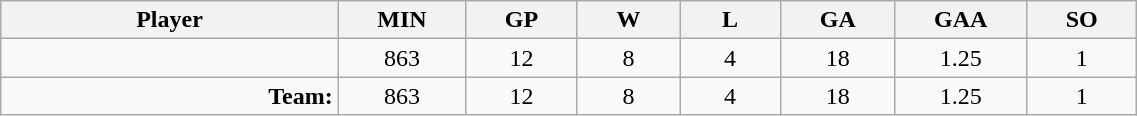<table class="wikitable sortable" width="60%">
<tr>
<th bgcolor="#DDDDFF" width="10%">Player</th>
<th width="3%" bgcolor="#DDDDFF" title="Minutes played">MIN</th>
<th width="3%" bgcolor="#DDDDFF" title="Games played in">GP</th>
<th width="3%" bgcolor="#DDDDFF" title="Wins">W</th>
<th width="3%" bgcolor="#DDDDFF"title="Losses">L</th>
<th width="3%" bgcolor="#DDDDFF" title="Goals against">GA</th>
<th width="3%" bgcolor="#DDDDFF" title="Goals against average">GAA</th>
<th width="3%" bgcolor="#DDDDFF" title="Shut-outs">SO</th>
</tr>
<tr align="center">
<td align="right"></td>
<td>863</td>
<td>12</td>
<td>8</td>
<td>4</td>
<td>18</td>
<td>1.25</td>
<td>1</td>
</tr>
<tr align="center">
<td align="right"><strong>Team:</strong></td>
<td>863</td>
<td>12</td>
<td>8</td>
<td>4</td>
<td>18</td>
<td>1.25</td>
<td>1</td>
</tr>
</table>
